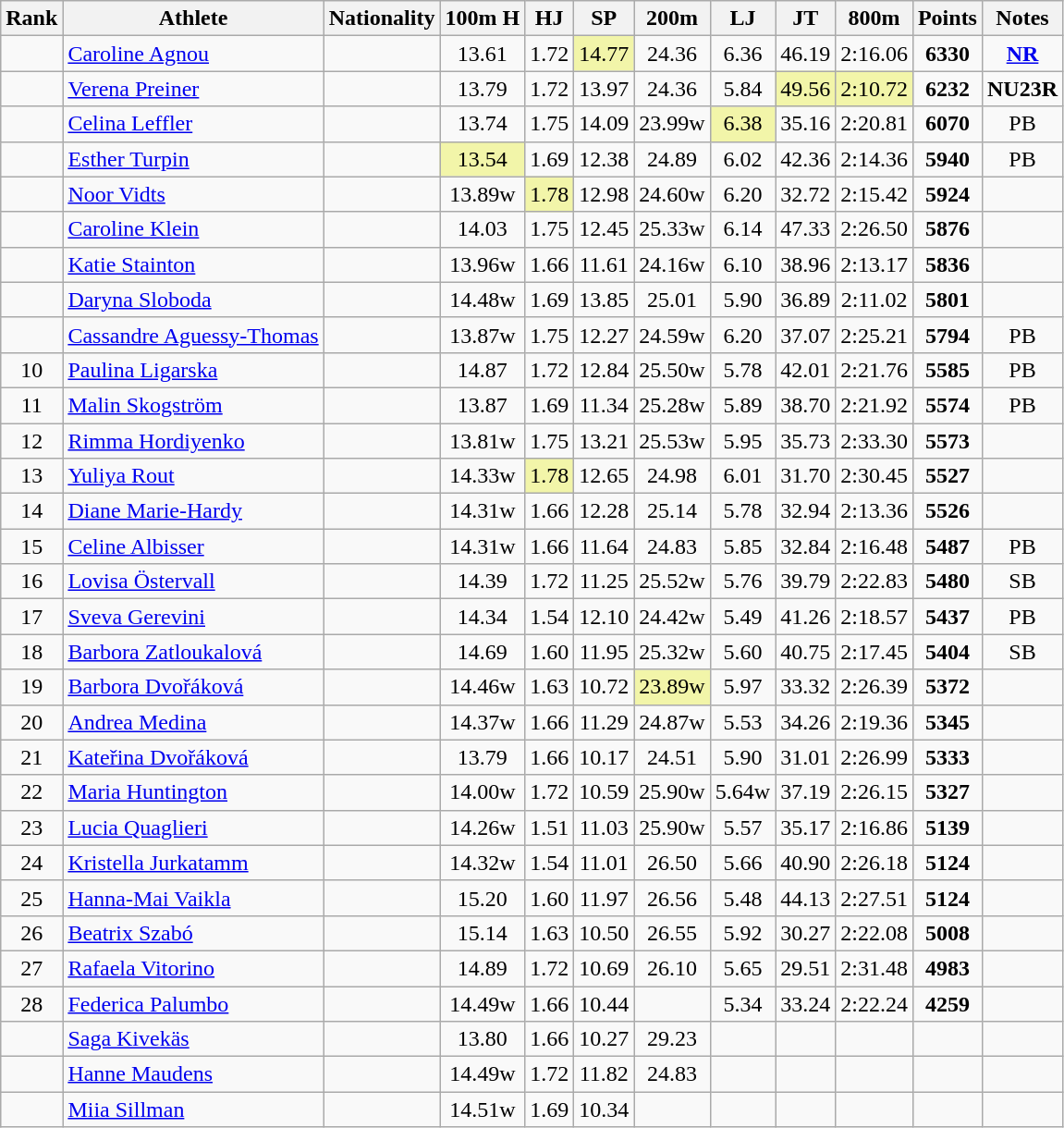<table class="wikitable sortable" style=" text-align:center">
<tr>
<th>Rank</th>
<th>Athlete</th>
<th>Nationality</th>
<th>100m H</th>
<th>HJ</th>
<th>SP</th>
<th>200m</th>
<th>LJ</th>
<th>JT</th>
<th>800m</th>
<th>Points</th>
<th>Notes</th>
</tr>
<tr>
<td></td>
<td align=left><a href='#'>Caroline Agnou</a></td>
<td align=left></td>
<td>13.61</td>
<td>1.72</td>
<td bgcolor=#F2F5A9>14.77</td>
<td>24.36</td>
<td>6.36</td>
<td>46.19</td>
<td>2:16.06</td>
<td><strong>6330</strong></td>
<td><strong><a href='#'>NR</a></strong></td>
</tr>
<tr>
<td></td>
<td align=left><a href='#'>Verena Preiner</a></td>
<td align=left></td>
<td>13.79</td>
<td>1.72</td>
<td>13.97</td>
<td>24.36</td>
<td>5.84</td>
<td bgcolor=#F2F5A9>49.56</td>
<td bgcolor=#F2F5A9>2:10.72</td>
<td><strong>6232</strong></td>
<td><strong>NU23R</strong></td>
</tr>
<tr>
<td></td>
<td align=left><a href='#'>Celina Leffler</a></td>
<td align=left></td>
<td>13.74</td>
<td>1.75</td>
<td>14.09</td>
<td>23.99w</td>
<td bgcolor=#F2F5A9>6.38</td>
<td>35.16</td>
<td>2:20.81</td>
<td><strong>6070</strong></td>
<td>PB</td>
</tr>
<tr>
<td></td>
<td align=left><a href='#'>Esther Turpin</a></td>
<td align=left></td>
<td bgcolor=#F2F5A9>13.54</td>
<td>1.69</td>
<td>12.38</td>
<td>24.89</td>
<td>6.02</td>
<td>42.36</td>
<td>2:14.36</td>
<td><strong>5940</strong></td>
<td>PB</td>
</tr>
<tr>
<td></td>
<td align=left><a href='#'>Noor Vidts</a></td>
<td align=left></td>
<td>13.89w</td>
<td bgcolor=#F2F5A9>1.78</td>
<td>12.98</td>
<td>24.60w</td>
<td>6.20</td>
<td>32.72</td>
<td>2:15.42</td>
<td><strong>5924</strong></td>
<td></td>
</tr>
<tr>
<td></td>
<td align=left><a href='#'>Caroline Klein</a></td>
<td align=left></td>
<td>14.03</td>
<td>1.75</td>
<td>12.45</td>
<td>25.33w</td>
<td>6.14</td>
<td>47.33</td>
<td>2:26.50</td>
<td><strong>5876</strong></td>
<td></td>
</tr>
<tr>
<td></td>
<td align=left><a href='#'>Katie Stainton</a></td>
<td align=left></td>
<td>13.96w</td>
<td>1.66</td>
<td>11.61</td>
<td>24.16w</td>
<td>6.10</td>
<td>38.96</td>
<td>2:13.17</td>
<td><strong>5836</strong></td>
<td></td>
</tr>
<tr>
<td></td>
<td align=left><a href='#'>Daryna Sloboda</a></td>
<td align=left></td>
<td>14.48w</td>
<td>1.69</td>
<td>13.85</td>
<td>25.01</td>
<td>5.90</td>
<td>36.89</td>
<td>2:11.02</td>
<td><strong>5801</strong></td>
<td></td>
</tr>
<tr>
<td></td>
<td align=left><a href='#'>Cassandre Aguessy-Thomas</a></td>
<td align=left></td>
<td>13.87w</td>
<td>1.75</td>
<td>12.27</td>
<td>24.59w</td>
<td>6.20</td>
<td>37.07</td>
<td>2:25.21</td>
<td><strong>5794</strong></td>
<td>PB</td>
</tr>
<tr>
<td>10</td>
<td align=left><a href='#'>Paulina Ligarska</a></td>
<td align=left></td>
<td>14.87</td>
<td>1.72</td>
<td>12.84</td>
<td>25.50w</td>
<td>5.78</td>
<td>42.01</td>
<td>2:21.76</td>
<td><strong>5585</strong></td>
<td>PB</td>
</tr>
<tr>
<td>11</td>
<td align=left><a href='#'>Malin Skogström</a></td>
<td align=left></td>
<td>13.87</td>
<td>1.69</td>
<td>11.34</td>
<td>25.28w</td>
<td>5.89</td>
<td>38.70</td>
<td>2:21.92</td>
<td><strong>5574</strong></td>
<td>PB</td>
</tr>
<tr>
<td>12</td>
<td align=left><a href='#'>Rimma Hordiyenko</a></td>
<td align=left></td>
<td>13.81w</td>
<td>1.75</td>
<td>13.21</td>
<td>25.53w</td>
<td>5.95</td>
<td>35.73</td>
<td>2:33.30</td>
<td><strong>5573</strong></td>
<td></td>
</tr>
<tr>
<td>13</td>
<td align=left><a href='#'>Yuliya Rout</a></td>
<td align=left></td>
<td>14.33w</td>
<td bgcolor=#F2F5A9>1.78</td>
<td>12.65</td>
<td>24.98</td>
<td>6.01</td>
<td>31.70</td>
<td>2:30.45</td>
<td><strong>5527</strong></td>
<td></td>
</tr>
<tr>
<td>14</td>
<td align=left><a href='#'>Diane Marie-Hardy</a></td>
<td align=left></td>
<td>14.31w</td>
<td>1.66</td>
<td>12.28</td>
<td>25.14</td>
<td>5.78</td>
<td>32.94</td>
<td>2:13.36</td>
<td><strong>5526</strong></td>
<td></td>
</tr>
<tr>
<td>15</td>
<td align=left><a href='#'>Celine Albisser</a></td>
<td align=left></td>
<td>14.31w</td>
<td>1.66</td>
<td>11.64</td>
<td>24.83</td>
<td>5.85</td>
<td>32.84</td>
<td>2:16.48</td>
<td><strong>5487</strong></td>
<td>PB</td>
</tr>
<tr>
<td>16</td>
<td align=left><a href='#'>Lovisa Östervall</a></td>
<td align=left></td>
<td>14.39</td>
<td>1.72</td>
<td>11.25</td>
<td>25.52w</td>
<td>5.76</td>
<td>39.79</td>
<td>2:22.83</td>
<td><strong>5480</strong></td>
<td>SB</td>
</tr>
<tr>
<td>17</td>
<td align=left><a href='#'>Sveva Gerevini</a></td>
<td align=left></td>
<td>14.34</td>
<td>1.54</td>
<td>12.10</td>
<td>24.42w</td>
<td>5.49</td>
<td>41.26</td>
<td>2:18.57</td>
<td><strong>5437</strong></td>
<td>PB</td>
</tr>
<tr>
<td>18</td>
<td align=left><a href='#'>Barbora Zatloukalová</a></td>
<td align=left></td>
<td>14.69</td>
<td>1.60</td>
<td>11.95</td>
<td>25.32w</td>
<td>5.60</td>
<td>40.75</td>
<td>2:17.45</td>
<td><strong>5404</strong></td>
<td>SB</td>
</tr>
<tr>
<td>19</td>
<td align=left><a href='#'>Barbora Dvořáková</a></td>
<td align=left></td>
<td>14.46w</td>
<td>1.63</td>
<td>10.72</td>
<td bgcolor=#F2F5A9>23.89w</td>
<td>5.97</td>
<td>33.32</td>
<td>2:26.39</td>
<td><strong>5372</strong></td>
<td></td>
</tr>
<tr>
<td>20</td>
<td align=left><a href='#'>Andrea Medina</a></td>
<td align=left></td>
<td>14.37w</td>
<td>1.66</td>
<td>11.29</td>
<td>24.87w</td>
<td>5.53</td>
<td>34.26</td>
<td>2:19.36</td>
<td><strong>5345</strong></td>
<td></td>
</tr>
<tr>
<td>21</td>
<td align=left><a href='#'>Kateřina Dvořáková</a></td>
<td align=left></td>
<td>13.79</td>
<td>1.66</td>
<td>10.17</td>
<td>24.51</td>
<td>5.90</td>
<td>31.01</td>
<td>2:26.99</td>
<td><strong>5333</strong></td>
<td></td>
</tr>
<tr>
<td>22</td>
<td align=left><a href='#'>Maria Huntington</a></td>
<td align=left></td>
<td>14.00w</td>
<td>1.72</td>
<td>10.59</td>
<td>25.90w</td>
<td>5.64w</td>
<td>37.19</td>
<td>2:26.15</td>
<td><strong>5327</strong></td>
<td></td>
</tr>
<tr>
<td>23</td>
<td align=left><a href='#'>Lucia Quaglieri</a></td>
<td align=left></td>
<td>14.26w</td>
<td>1.51</td>
<td>11.03</td>
<td>25.90w</td>
<td>5.57</td>
<td>35.17</td>
<td>2:16.86</td>
<td><strong>5139</strong></td>
<td></td>
</tr>
<tr>
<td>24</td>
<td align=left><a href='#'>Kristella Jurkatamm</a></td>
<td align=left></td>
<td>14.32w</td>
<td>1.54</td>
<td>11.01</td>
<td>26.50</td>
<td>5.66</td>
<td>40.90</td>
<td>2:26.18</td>
<td><strong>5124</strong></td>
<td></td>
</tr>
<tr>
<td>25</td>
<td align=left><a href='#'>Hanna-Mai Vaikla</a></td>
<td align=left></td>
<td>15.20</td>
<td>1.60</td>
<td>11.97</td>
<td>26.56</td>
<td>5.48</td>
<td>44.13</td>
<td>2:27.51</td>
<td><strong>5124</strong></td>
<td></td>
</tr>
<tr>
<td>26</td>
<td align=left><a href='#'>Beatrix Szabó</a></td>
<td align=left></td>
<td>15.14</td>
<td>1.63</td>
<td>10.50</td>
<td>26.55</td>
<td>5.92</td>
<td>30.27</td>
<td>2:22.08</td>
<td><strong>5008</strong></td>
<td></td>
</tr>
<tr>
<td>27</td>
<td align=left><a href='#'>Rafaela Vitorino</a></td>
<td align=left></td>
<td>14.89</td>
<td>1.72</td>
<td>10.69</td>
<td>26.10</td>
<td>5.65</td>
<td>29.51</td>
<td>2:31.48</td>
<td><strong>4983</strong></td>
<td></td>
</tr>
<tr>
<td>28</td>
<td align=left><a href='#'>Federica Palumbo</a></td>
<td align=left></td>
<td>14.49w</td>
<td>1.66</td>
<td>10.44</td>
<td></td>
<td>5.34</td>
<td>33.24</td>
<td>2:22.24</td>
<td><strong>4259</strong></td>
<td></td>
</tr>
<tr>
<td></td>
<td align=left><a href='#'>Saga Kivekäs</a></td>
<td align=left></td>
<td>13.80</td>
<td>1.66</td>
<td>10.27</td>
<td>29.23</td>
<td></td>
<td></td>
<td></td>
<td><strong></strong></td>
<td></td>
</tr>
<tr>
<td></td>
<td align=left><a href='#'>Hanne Maudens</a></td>
<td align=left></td>
<td>14.49w</td>
<td>1.72</td>
<td>11.82</td>
<td>24.83</td>
<td></td>
<td></td>
<td></td>
<td><strong></strong></td>
<td></td>
</tr>
<tr>
<td></td>
<td align=left><a href='#'>Miia Sillman</a></td>
<td align=left></td>
<td>14.51w</td>
<td>1.69</td>
<td>10.34</td>
<td></td>
<td></td>
<td></td>
<td></td>
<td><strong></strong></td>
<td></td>
</tr>
</table>
